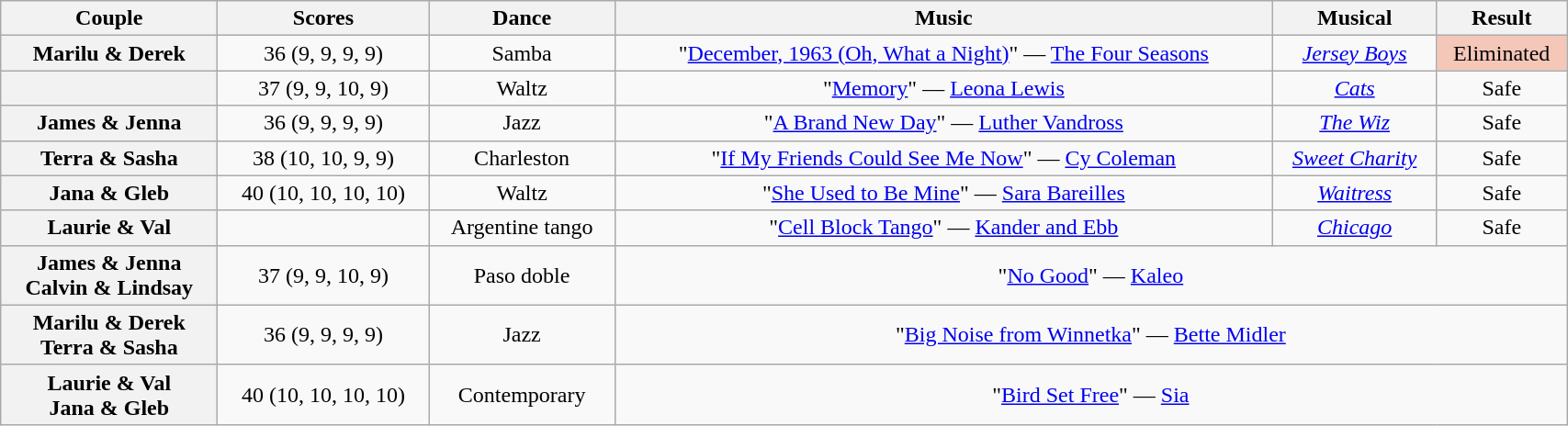<table class="wikitable sortable" style="text-align:center; width:90%">
<tr>
<th scope="col">Couple</th>
<th scope="col">Scores</th>
<th scope="col" class="unsortable">Dance</th>
<th scope="col" class="unsortable">Music</th>
<th scope="col" class="unsortable">Musical</th>
<th scope="col" class="unsortable">Result</th>
</tr>
<tr>
<th scope="row">Marilu & Derek</th>
<td>36 (9, 9, 9, 9)</td>
<td>Samba</td>
<td>"<a href='#'>December, 1963 (Oh, What a Night)</a>" — <a href='#'>The Four Seasons</a></td>
<td><em><a href='#'>Jersey Boys</a></em></td>
<td bgcolor=f4c7b8>Eliminated</td>
</tr>
<tr>
<th scope="row"></th>
<td>37 (9, 9, 10, 9)</td>
<td>Waltz</td>
<td>"<a href='#'>Memory</a>" — <a href='#'>Leona Lewis</a></td>
<td><em><a href='#'>Cats</a></em></td>
<td>Safe</td>
</tr>
<tr>
<th scope="row">James & Jenna</th>
<td>36 (9, 9, 9, 9)</td>
<td>Jazz</td>
<td>"<a href='#'>A Brand New Day</a>" — <a href='#'>Luther Vandross</a></td>
<td><em><a href='#'>The Wiz</a></em></td>
<td>Safe</td>
</tr>
<tr>
<th scope="row">Terra & Sasha</th>
<td>38 (10, 10, 9, 9)</td>
<td>Charleston</td>
<td>"<a href='#'>If My Friends Could See Me Now</a>" — <a href='#'>Cy Coleman</a></td>
<td><em><a href='#'>Sweet Charity</a></em></td>
<td>Safe</td>
</tr>
<tr>
<th scope="row">Jana & Gleb</th>
<td>40 (10, 10, 10, 10)</td>
<td>Waltz</td>
<td>"<a href='#'>She Used to Be Mine</a>" — <a href='#'>Sara Bareilles</a></td>
<td><em><a href='#'>Waitress</a></em></td>
<td>Safe</td>
</tr>
<tr>
<th scope="row">Laurie & Val</th>
<td></td>
<td>Argentine tango</td>
<td>"<a href='#'>Cell Block Tango</a>" — <a href='#'>Kander and Ebb</a></td>
<td><em><a href='#'>Chicago</a></em></td>
<td>Safe</td>
</tr>
<tr>
<th scope="row">James & Jenna<br>Calvin & Lindsay</th>
<td>37 (9, 9, 10, 9)</td>
<td>Paso doble</td>
<td colspan=3>"<a href='#'>No Good</a>" — <a href='#'>Kaleo</a></td>
</tr>
<tr>
<th scope="row">Marilu & Derek<br>Terra & Sasha</th>
<td>36 (9, 9, 9, 9)</td>
<td>Jazz</td>
<td colspan=3>"<a href='#'>Big Noise from Winnetka</a>" — <a href='#'>Bette Midler</a></td>
</tr>
<tr>
<th scope="row">Laurie & Val<br>Jana & Gleb</th>
<td>40 (10, 10, 10, 10)</td>
<td>Contemporary</td>
<td colspan=3>"<a href='#'>Bird Set Free</a>" — <a href='#'>Sia</a></td>
</tr>
</table>
